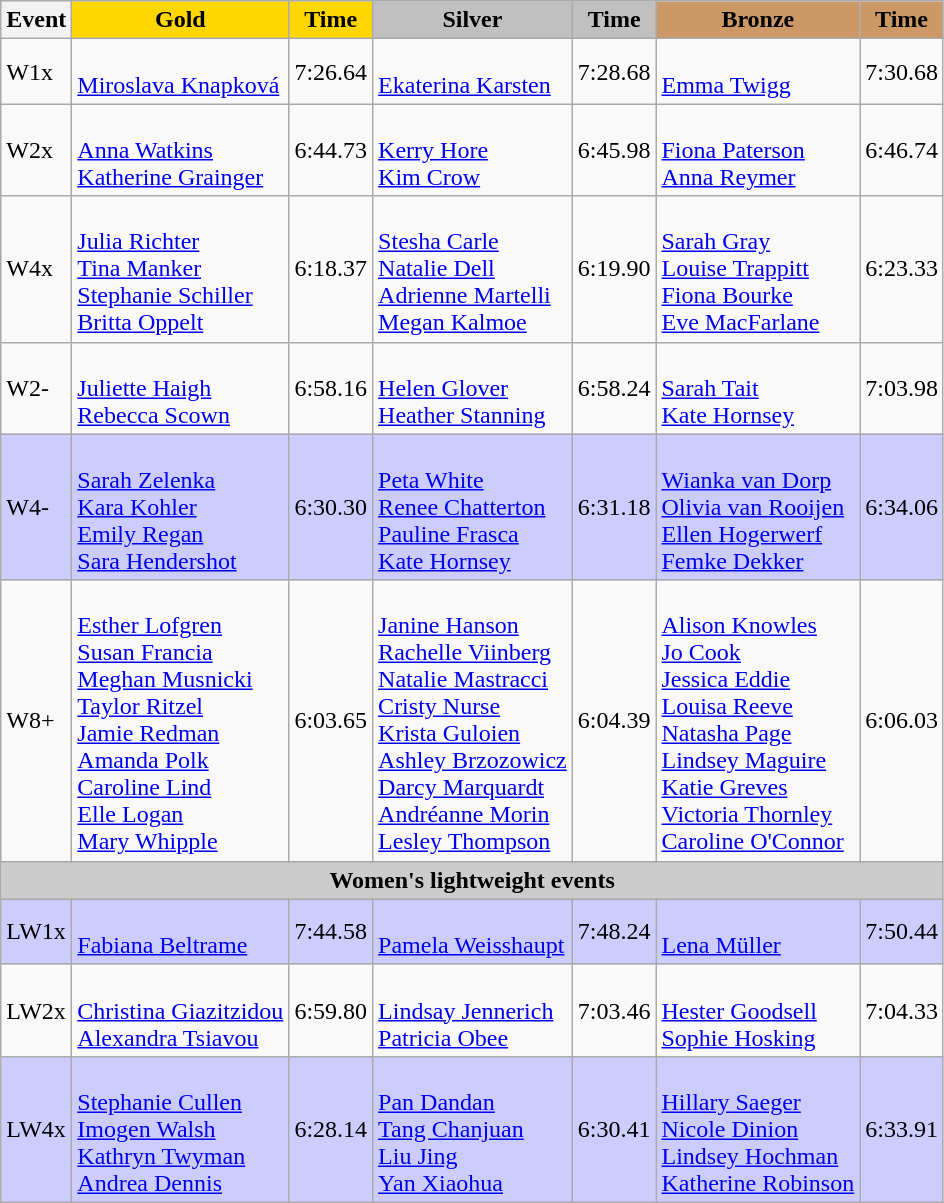<table class="wikitable">
<tr>
<th>Event</th>
<th style="text-align:center;background-color:gold;">Gold</th>
<th style="text-align:center;background-color:gold;">Time</th>
<th style="text-align:center;background-color:silver;">Silver</th>
<th style="text-align:center;background-color:silver;">Time</th>
<th style="text-align:center;background-color:#CC9966;">Bronze</th>
<th style="text-align:center;background-color:#CC9966;">Time</th>
</tr>
<tr>
<td>W1x</td>
<td><br><a href='#'>Miroslava Knapková</a></td>
<td>7:26.64</td>
<td><br><a href='#'>Ekaterina Karsten</a></td>
<td>7:28.68</td>
<td><br><a href='#'>Emma Twigg</a></td>
<td>7:30.68</td>
</tr>
<tr>
<td>W2x</td>
<td><br><a href='#'>Anna Watkins</a><br><a href='#'>Katherine Grainger</a></td>
<td>6:44.73</td>
<td><br><a href='#'>Kerry Hore</a><br><a href='#'>Kim Crow</a></td>
<td>6:45.98</td>
<td><br><a href='#'>Fiona Paterson</a><br><a href='#'>Anna Reymer</a></td>
<td>6:46.74</td>
</tr>
<tr>
<td>W4x</td>
<td><br><a href='#'>Julia Richter</a><br><a href='#'>Tina Manker</a><br><a href='#'>Stephanie Schiller</a><br><a href='#'>Britta Oppelt</a></td>
<td>6:18.37</td>
<td><br><a href='#'>Stesha Carle</a><br><a href='#'>Natalie Dell</a><br><a href='#'>Adrienne Martelli</a><br><a href='#'>Megan Kalmoe</a></td>
<td>6:19.90</td>
<td><br><a href='#'>Sarah Gray</a><br><a href='#'>Louise Trappitt</a><br><a href='#'>Fiona Bourke</a><br><a href='#'>Eve MacFarlane</a></td>
<td>6:23.33</td>
</tr>
<tr>
<td>W2-</td>
<td><br><a href='#'>Juliette Haigh</a><br><a href='#'>Rebecca Scown</a></td>
<td>6:58.16</td>
<td><br><a href='#'>Helen Glover</a><br><a href='#'>Heather Stanning</a></td>
<td>6:58.24</td>
<td><br><a href='#'>Sarah Tait</a><br><a href='#'>Kate Hornsey</a></td>
<td>7:03.98</td>
</tr>
<tr bgcolor=ccccff>
<td>W4-</td>
<td><br><a href='#'>Sarah Zelenka</a><br><a href='#'>Kara Kohler</a><br><a href='#'>Emily Regan</a><br><a href='#'>Sara Hendershot</a></td>
<td>6:30.30</td>
<td><br><a href='#'>Peta White</a><br><a href='#'>Renee Chatterton</a><br><a href='#'>Pauline Frasca</a><br><a href='#'>Kate Hornsey</a></td>
<td>6:31.18</td>
<td><br><a href='#'>Wianka van Dorp</a><br><a href='#'>Olivia van Rooijen</a><br><a href='#'>Ellen Hogerwerf</a><br><a href='#'>Femke Dekker</a></td>
<td>6:34.06</td>
</tr>
<tr>
<td>W8+</td>
<td><br><a href='#'>Esther Lofgren</a><br><a href='#'>Susan Francia</a><br><a href='#'>Meghan Musnicki</a><br><a href='#'>Taylor Ritzel</a><br><a href='#'>Jamie Redman</a><br><a href='#'>Amanda Polk</a><br><a href='#'>Caroline Lind</a><br><a href='#'>Elle Logan</a><br><a href='#'>Mary Whipple</a></td>
<td>6:03.65</td>
<td><br><a href='#'>Janine Hanson</a><br><a href='#'>Rachelle Viinberg</a><br><a href='#'>Natalie Mastracci</a><br><a href='#'>Cristy Nurse</a><br><a href='#'>Krista Guloien</a><br><a href='#'>Ashley Brzozowicz</a><br><a href='#'>Darcy Marquardt</a><br><a href='#'>Andréanne Morin</a><br><a href='#'>Lesley Thompson</a></td>
<td>6:04.39</td>
<td><br><a href='#'>Alison Knowles</a><br><a href='#'>Jo Cook</a><br><a href='#'>Jessica Eddie</a><br><a href='#'>Louisa Reeve</a><br><a href='#'>Natasha Page</a><br><a href='#'>Lindsey Maguire</a><br><a href='#'>Katie Greves</a><br><a href='#'>Victoria Thornley</a><br><a href='#'>Caroline O'Connor</a></td>
<td>6:06.03</td>
</tr>
<tr>
<th colspan="7" style="background-color:#CCC;">Women's lightweight events</th>
</tr>
<tr bgcolor=ccccff>
<td>LW1x</td>
<td><br><a href='#'>Fabiana Beltrame</a></td>
<td>7:44.58</td>
<td><br><a href='#'>Pamela Weisshaupt</a></td>
<td>7:48.24</td>
<td><br><a href='#'>Lena Müller</a></td>
<td>7:50.44</td>
</tr>
<tr>
<td>LW2x</td>
<td><br><a href='#'>Christina Giazitzidou</a><br><a href='#'>Alexandra Tsiavou</a></td>
<td>6:59.80</td>
<td><br><a href='#'>Lindsay Jennerich</a><br><a href='#'>Patricia Obee</a></td>
<td>7:03.46</td>
<td><br><a href='#'>Hester Goodsell</a><br><a href='#'>Sophie Hosking</a></td>
<td>7:04.33</td>
</tr>
<tr bgcolor=ccccff>
<td>LW4x</td>
<td><br><a href='#'>Stephanie Cullen</a><br><a href='#'>Imogen Walsh</a><br><a href='#'>Kathryn Twyman</a><br><a href='#'>Andrea Dennis</a></td>
<td>6:28.14</td>
<td><br><a href='#'>Pan Dandan</a><br><a href='#'>Tang Chanjuan</a><br><a href='#'>Liu Jing</a><br><a href='#'>Yan Xiaohua</a></td>
<td>6:30.41</td>
<td><br><a href='#'>Hillary Saeger</a><br><a href='#'>Nicole Dinion</a><br><a href='#'>Lindsey Hochman</a><br><a href='#'>Katherine Robinson</a></td>
<td>6:33.91</td>
</tr>
</table>
